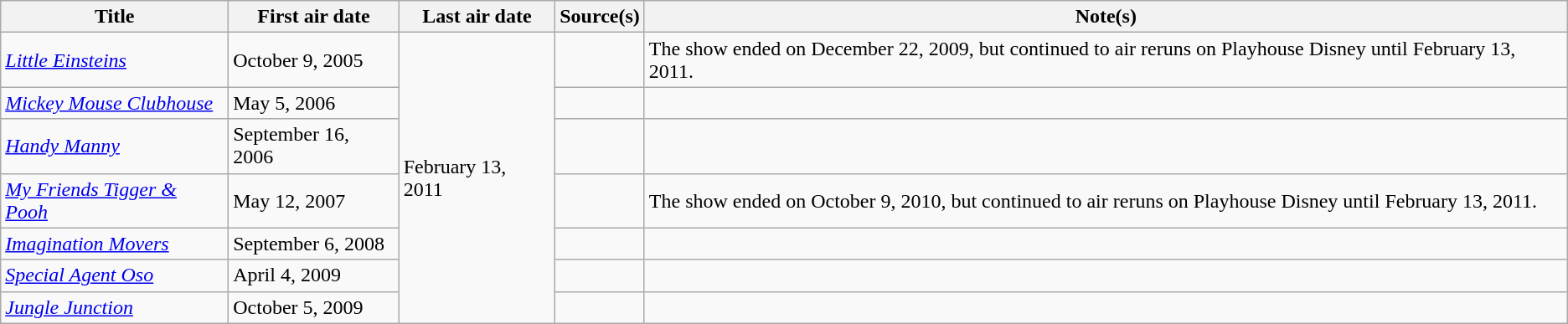<table class="wikitable sortable">
<tr>
<th>Title</th>
<th>First air date</th>
<th>Last air date</th>
<th>Source(s)</th>
<th>Note(s)</th>
</tr>
<tr>
<td><em><a href='#'>Little Einsteins</a></em></td>
<td>October 9, 2005</td>
<td rowspan="7">February 13, 2011</td>
<td></td>
<td>The show ended on December 22, 2009, but continued to air reruns on Playhouse Disney until February 13, 2011.</td>
</tr>
<tr>
<td><em><a href='#'>Mickey Mouse Clubhouse</a></em></td>
<td>May 5, 2006</td>
<td></td>
<td></td>
</tr>
<tr>
<td><em><a href='#'>Handy Manny</a></em></td>
<td>September 16, 2006</td>
<td></td>
<td></td>
</tr>
<tr>
<td><em><a href='#'>My Friends Tigger & Pooh</a></em></td>
<td>May 12, 2007</td>
<td></td>
<td>The show ended on October 9, 2010, but continued to air reruns on Playhouse Disney until February 13, 2011.</td>
</tr>
<tr>
<td><em><a href='#'>Imagination Movers</a></em></td>
<td>September 6, 2008</td>
<td></td>
<td></td>
</tr>
<tr>
<td><em><a href='#'>Special Agent Oso</a></em></td>
<td>April 4, 2009</td>
<td></td>
<td></td>
</tr>
<tr>
<td><em><a href='#'>Jungle Junction</a></em></td>
<td>October 5, 2009</td>
<td></td>
<td></td>
</tr>
</table>
